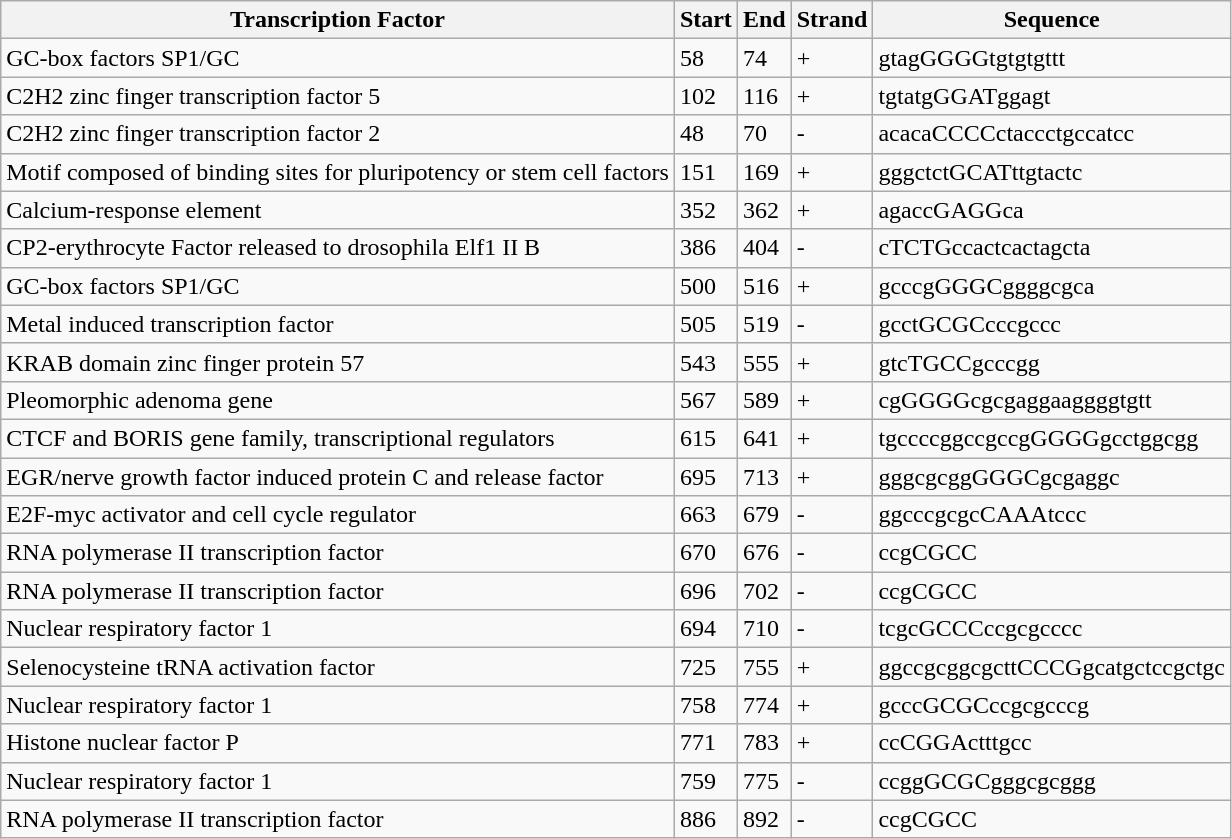<table class="wikitable sortable">
<tr>
<th>Transcription Factor</th>
<th>Start</th>
<th>End</th>
<th>Strand</th>
<th>Sequence</th>
</tr>
<tr>
<td>GC-box factors SP1/GC</td>
<td>58</td>
<td>74</td>
<td>+</td>
<td>gtagGGGGtgtgtgttt</td>
</tr>
<tr>
<td>C2H2 zinc finger transcription factor 5</td>
<td>102</td>
<td>116</td>
<td>+</td>
<td>tgtatgGGATggagt</td>
</tr>
<tr>
<td>C2H2 zinc finger transcription factor 2</td>
<td>48</td>
<td>70</td>
<td>-</td>
<td>acacaCCCCctaccctgccatcc</td>
</tr>
<tr>
<td>Motif composed of binding sites for pluripotency or stem cell factors</td>
<td>151</td>
<td>169</td>
<td>+</td>
<td>gggctctGCATttgtactc</td>
</tr>
<tr>
<td>Calcium-response element</td>
<td>352</td>
<td>362</td>
<td>+</td>
<td>agaccGAGGca</td>
</tr>
<tr>
<td>CP2-erythrocyte Factor released to drosophila Elf1 II B</td>
<td>386</td>
<td>404</td>
<td>-</td>
<td>cTCTGccactcactagcta</td>
</tr>
<tr>
<td>GC-box factors SP1/GC</td>
<td>500</td>
<td>516</td>
<td>+</td>
<td>gcccgGGGCggggcgca</td>
</tr>
<tr>
<td>Metal induced transcription factor</td>
<td>505</td>
<td>519</td>
<td>-</td>
<td>gcctGCGCcccgccc</td>
</tr>
<tr>
<td>KRAB domain zinc finger protein 57</td>
<td>543</td>
<td>555</td>
<td>+</td>
<td>gtcTGCCgcccgg</td>
</tr>
<tr>
<td>Pleomorphic adenoma gene</td>
<td>567</td>
<td>589</td>
<td>+</td>
<td>cgGGGGcgcgaggaaggggtgtt</td>
</tr>
<tr>
<td>CTCF and BORIS gene family, transcriptional regulators</td>
<td>615</td>
<td>641</td>
<td>+</td>
<td>tgccccggccgccgGGGGgcctggcgg</td>
</tr>
<tr>
<td>EGR/nerve growth factor induced protein C and release factor</td>
<td>695</td>
<td>713</td>
<td>+</td>
<td>gggcgcggGGGCgcgaggc</td>
</tr>
<tr>
<td>E2F-myc activator and cell cycle regulator</td>
<td>663</td>
<td>679</td>
<td>-</td>
<td>ggcccgcgcCAAAtccc</td>
</tr>
<tr>
<td>RNA polymerase II transcription factor</td>
<td>670</td>
<td>676</td>
<td>-</td>
<td>ccgCGCC</td>
</tr>
<tr>
<td>RNA polymerase II transcription factor</td>
<td>696</td>
<td>702</td>
<td>-</td>
<td>ccgCGCC</td>
</tr>
<tr>
<td>Nuclear respiratory factor 1</td>
<td>694</td>
<td>710</td>
<td>-</td>
<td>tcgcGCCCccgcgcccc</td>
</tr>
<tr>
<td>Selenocysteine tRNA activation factor</td>
<td>725</td>
<td>755</td>
<td>+</td>
<td>ggccgcggcgcttCCCGgcatgctccgctgc</td>
</tr>
<tr>
<td>Nuclear respiratory factor 1</td>
<td>758</td>
<td>774</td>
<td>+</td>
<td>gcccGCGCccgcgcccg</td>
</tr>
<tr>
<td>Histone nuclear factor P</td>
<td>771</td>
<td>783</td>
<td>+</td>
<td>ccCGGActttgcc</td>
</tr>
<tr>
<td>Nuclear respiratory factor 1</td>
<td>759</td>
<td>775</td>
<td>-</td>
<td>ccggGCGCgggcgcggg</td>
</tr>
<tr>
<td>RNA polymerase II transcription factor</td>
<td>886</td>
<td>892</td>
<td>-</td>
<td>ccgCGCC</td>
</tr>
</table>
